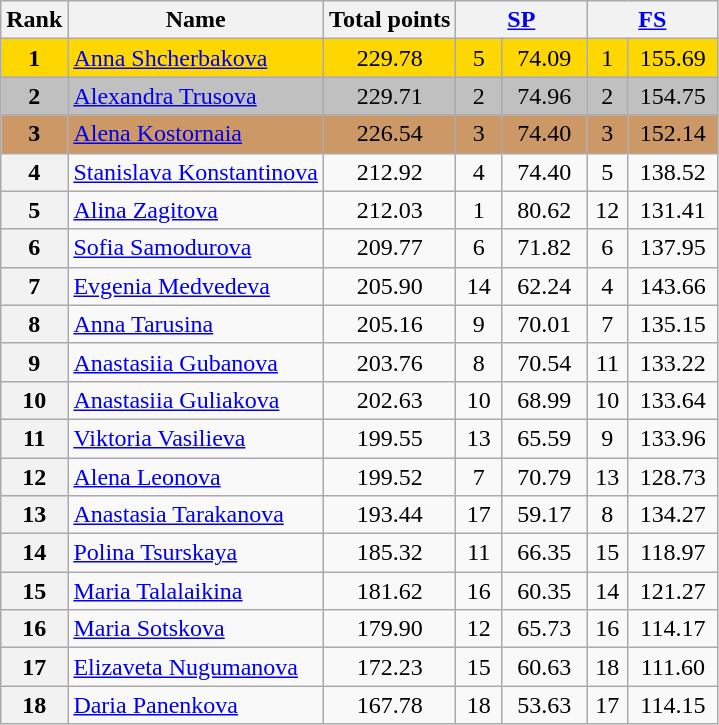<table class="wikitable sortable">
<tr>
<th>Rank</th>
<th>Name</th>
<th>Total points</th>
<th colspan="2" width="80px"><a href='#'>SP</a></th>
<th colspan="2" width="80px"><a href='#'>FS</a></th>
</tr>
<tr bgcolor="gold">
<td align="center"><strong>1</strong></td>
<td><a href='#'>Anna Shcherbakova</a></td>
<td align="center">229.78</td>
<td align="center">5</td>
<td align="center">74.09</td>
<td align="center">1</td>
<td align="center">155.69</td>
</tr>
<tr bgcolor="silver">
<td align="center"><strong>2</strong></td>
<td><a href='#'>Alexandra Trusova</a></td>
<td align="center">229.71</td>
<td align="center">2</td>
<td align="center">74.96</td>
<td align="center">2</td>
<td align="center">154.75</td>
</tr>
<tr bgcolor="cc9966">
<td align="center"><strong>3</strong></td>
<td><a href='#'>Alena Kostornaia</a></td>
<td align="center">226.54</td>
<td align="center">3</td>
<td align="center">74.40</td>
<td align="center">3</td>
<td align="center">152.14</td>
</tr>
<tr>
<th>4</th>
<td><a href='#'>Stanislava Konstantinova</a></td>
<td align="center">212.92</td>
<td align="center">4</td>
<td align="center">74.40</td>
<td align="center">5</td>
<td align="center">138.52</td>
</tr>
<tr>
<th>5</th>
<td><a href='#'>Alina Zagitova</a></td>
<td align="center">212.03</td>
<td align="center">1</td>
<td align="center">80.62</td>
<td align="center">12</td>
<td align="center">131.41</td>
</tr>
<tr>
<th>6</th>
<td><a href='#'>Sofia Samodurova</a></td>
<td align="center">209.77</td>
<td align="center">6</td>
<td align="center">71.82</td>
<td align="center">6</td>
<td align="center">137.95</td>
</tr>
<tr>
<th>7</th>
<td><a href='#'>Evgenia Medvedeva</a></td>
<td align="center">205.90</td>
<td align="center">14</td>
<td align="center">62.24</td>
<td align="center">4</td>
<td align="center">143.66</td>
</tr>
<tr>
<th>8</th>
<td><a href='#'>Anna Tarusina</a></td>
<td align="center">205.16</td>
<td align="center">9</td>
<td align="center">70.01</td>
<td align="center">7</td>
<td align="center">135.15</td>
</tr>
<tr>
<th>9</th>
<td><a href='#'>Anastasiia Gubanova</a></td>
<td align="center">203.76</td>
<td align="center">8</td>
<td align="center">70.54</td>
<td align="center">11</td>
<td align="center">133.22</td>
</tr>
<tr>
<th>10</th>
<td><a href='#'>Anastasiia Guliakova</a></td>
<td align="center">202.63</td>
<td align="center">10</td>
<td align="center">68.99</td>
<td align="center">10</td>
<td align="center">133.64</td>
</tr>
<tr>
<th>11</th>
<td><a href='#'>Viktoria Vasilieva</a></td>
<td align="center">199.55</td>
<td align="center">13</td>
<td align="center">65.59</td>
<td align="center">9</td>
<td align="center">133.96</td>
</tr>
<tr>
<th>12</th>
<td><a href='#'>Alena Leonova</a></td>
<td align="center">199.52</td>
<td align="center">7</td>
<td align="center">70.79</td>
<td align="center">13</td>
<td align="center">128.73</td>
</tr>
<tr>
<th>13</th>
<td><a href='#'>Anastasia Tarakanova</a></td>
<td align="center">193.44</td>
<td align="center">17</td>
<td align="center">59.17</td>
<td align="center">8</td>
<td align="center">134.27</td>
</tr>
<tr>
<th>14</th>
<td><a href='#'>Polina Tsurskaya</a></td>
<td align="center">185.32</td>
<td align="center">11</td>
<td align="center">66.35</td>
<td align="center">15</td>
<td align="center">118.97</td>
</tr>
<tr>
<th>15</th>
<td><a href='#'>Maria Talalaikina</a></td>
<td align="center">181.62</td>
<td align="center">16</td>
<td align="center">60.35</td>
<td align="center">14</td>
<td align="center">121.27</td>
</tr>
<tr>
<th>16</th>
<td><a href='#'>Maria Sotskova</a></td>
<td align="center">179.90</td>
<td align="center">12</td>
<td align="center">65.73</td>
<td align="center">16</td>
<td align="center">114.17</td>
</tr>
<tr>
<th>17</th>
<td><a href='#'>Elizaveta Nugumanova</a></td>
<td align="center">172.23</td>
<td align="center">15</td>
<td align="center">60.63</td>
<td align="center">18</td>
<td align="center">111.60</td>
</tr>
<tr>
<th>18</th>
<td><a href='#'>Daria Panenkova</a></td>
<td align="center">167.78</td>
<td align="center">18</td>
<td align="center">53.63</td>
<td align="center">17</td>
<td align="center">114.15</td>
</tr>
</table>
